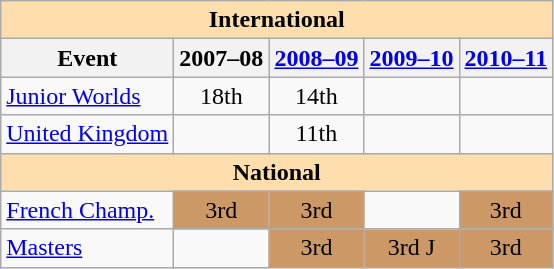<table class="wikitable" style="text-align:center">
<tr>
<th style="background-color: #ffdead; " colspan=5 align=center>International</th>
</tr>
<tr>
<th>Event</th>
<th>2007–08 <br> </th>
<th><a href='#'>2008–09</a> <br> </th>
<th><a href='#'>2009–10</a> <br> </th>
<th><a href='#'>2010–11</a> <br> </th>
</tr>
<tr>
<td align=left><a href='#'>Junior Worlds</a></td>
<td>18th</td>
<td>14th</td>
<td></td>
<td></td>
</tr>
<tr>
<td align=left> <a href='#'>United Kingdom</a></td>
<td></td>
<td>11th</td>
<td></td>
<td></td>
</tr>
<tr>
<th style="background-color: #ffdead; " colspan=5 align=center>National</th>
</tr>
<tr>
<td align=left><a href='#'>French Champ.</a></td>
<td bgcolor=cc9966>3rd</td>
<td bgcolor=cc9966>3rd</td>
<td></td>
<td bgcolor=cc9966>3rd</td>
</tr>
<tr>
<td align=left><a href='#'>Masters</a></td>
<td></td>
<td bgcolor=cc9966>3rd</td>
<td bgcolor=cc9966>3rd J</td>
<td bgcolor=cc9966>3rd</td>
</tr>
</table>
